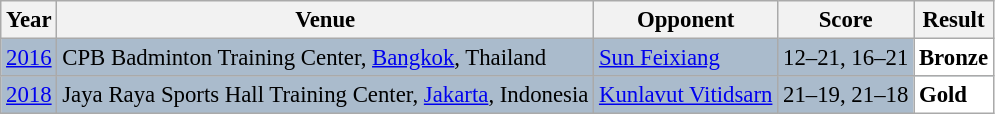<table class="sortable wikitable" style="font-size: 95%;">
<tr>
<th>Year</th>
<th>Venue</th>
<th>Opponent</th>
<th>Score</th>
<th>Result</th>
</tr>
<tr style="background:#AABBCC">
<td align="center"><a href='#'>2016</a></td>
<td align="left">CPB Badminton Training Center, <a href='#'>Bangkok</a>, Thailand</td>
<td align="left"> <a href='#'>Sun Feixiang</a></td>
<td align="left">12–21, 16–21</td>
<td style="text-align:left; background:white"> <strong>Bronze</strong></td>
</tr>
<tr style="background:#AABBCC">
<td align="center"><a href='#'>2018</a></td>
<td align="left">Jaya Raya Sports Hall Training Center, <a href='#'>Jakarta</a>, Indonesia</td>
<td align="left"> <a href='#'>Kunlavut Vitidsarn</a></td>
<td align="left">21–19, 21–18</td>
<td style="text-align:left; background:white"> <strong>Gold</strong></td>
</tr>
</table>
